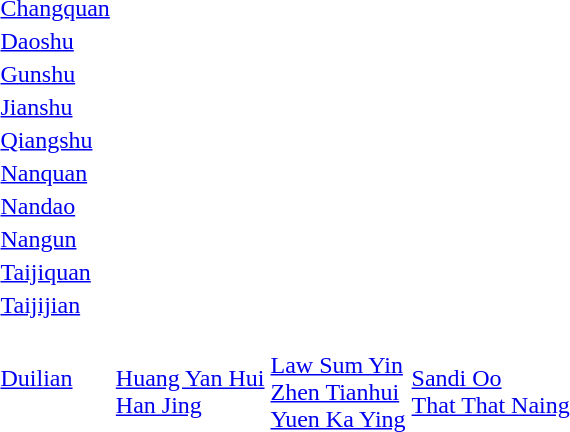<table>
<tr>
<td><a href='#'>Changquan</a></td>
<td></td>
<td></td>
<td></td>
</tr>
<tr>
<td><a href='#'>Daoshu</a></td>
<td></td>
<td></td>
<td></td>
</tr>
<tr>
<td><a href='#'>Gunshu</a></td>
<td></td>
<td></td>
<td></td>
</tr>
<tr>
<td><a href='#'>Jianshu</a></td>
<td></td>
<td></td>
<td></td>
</tr>
<tr>
<td><a href='#'>Qiangshu</a></td>
<td></td>
<td></td>
<td></td>
</tr>
<tr>
<td><a href='#'>Nanquan</a></td>
<td></td>
<td></td>
<td></td>
</tr>
<tr>
<td><a href='#'>Nandao</a></td>
<td></td>
<td></td>
<td></td>
</tr>
<tr>
<td><a href='#'>Nangun</a></td>
<td></td>
<td></td>
<td></td>
</tr>
<tr>
<td><a href='#'>Taijiquan</a></td>
<td></td>
<td></td>
<td></td>
</tr>
<tr>
<td><a href='#'>Taijijian</a></td>
<td></td>
<td></td>
<td></td>
</tr>
<tr>
<td><a href='#'>Duilian</a></td>
<td><br><a href='#'>Huang Yan Hui</a><br><a href='#'>Han Jing</a></td>
<td><br><a href='#'>Law Sum Yin</a><br><a href='#'>Zhen Tianhui</a><br><a href='#'>Yuen Ka Ying</a></td>
<td><br><a href='#'>Sandi Oo</a><br><a href='#'>That That Naing</a></td>
</tr>
</table>
